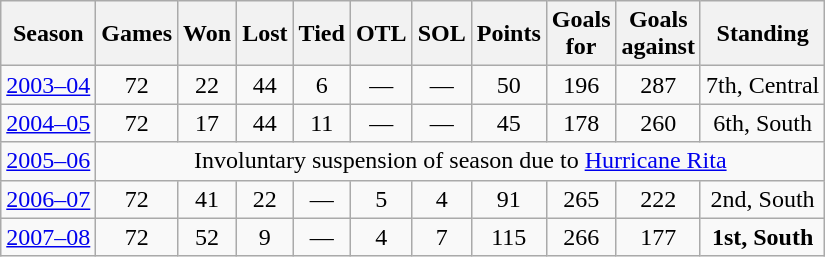<table class="wikitable" style="text-align:center">
<tr>
<th>Season</th>
<th>Games</th>
<th>Won</th>
<th>Lost</th>
<th>Tied</th>
<th>OTL</th>
<th>SOL</th>
<th>Points</th>
<th>Goals<br>for</th>
<th>Goals<br>against</th>
<th>Standing</th>
</tr>
<tr>
<td><a href='#'>2003–04</a></td>
<td>72</td>
<td>22</td>
<td>44</td>
<td>6</td>
<td>—</td>
<td>—</td>
<td>50</td>
<td>196</td>
<td>287</td>
<td>7th, Central</td>
</tr>
<tr>
<td><a href='#'>2004–05</a></td>
<td>72</td>
<td>17</td>
<td>44</td>
<td>11</td>
<td>—</td>
<td>—</td>
<td>45</td>
<td>178</td>
<td>260</td>
<td>6th, South</td>
</tr>
<tr>
<td><a href='#'>2005–06</a></td>
<td colspan="11">Involuntary suspension of season due to <a href='#'>Hurricane Rita</a></td>
</tr>
<tr>
<td><a href='#'>2006–07</a></td>
<td>72</td>
<td>41</td>
<td>22</td>
<td>—</td>
<td>5</td>
<td>4</td>
<td>91</td>
<td>265</td>
<td>222</td>
<td>2nd, South</td>
</tr>
<tr>
<td><a href='#'>2007–08</a></td>
<td>72</td>
<td>52</td>
<td>9</td>
<td>—</td>
<td>4</td>
<td>7</td>
<td>115</td>
<td>266</td>
<td>177</td>
<td><strong>1st, South</strong></td>
</tr>
</table>
